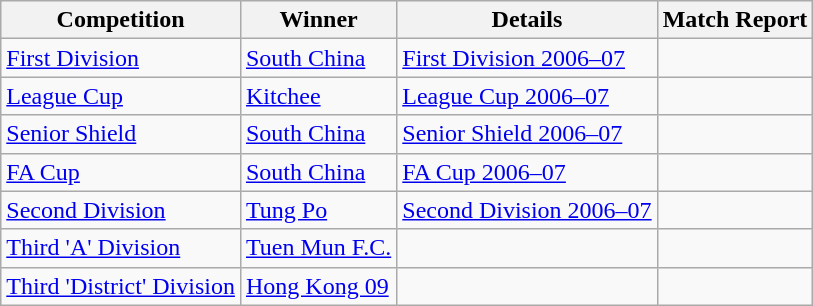<table class="wikitable">
<tr>
<th>Competition</th>
<th>Winner</th>
<th>Details</th>
<th>Match Report</th>
</tr>
<tr>
<td><a href='#'>First Division</a></td>
<td><a href='#'>South China</a></td>
<td><a href='#'>First Division 2006–07</a></td>
<td></td>
</tr>
<tr>
<td><a href='#'>League Cup</a></td>
<td><a href='#'>Kitchee</a></td>
<td><a href='#'>League Cup 2006–07</a></td>
<td></td>
</tr>
<tr>
<td><a href='#'>Senior Shield</a></td>
<td><a href='#'>South China</a></td>
<td><a href='#'>Senior Shield 2006–07</a></td>
<td></td>
</tr>
<tr>
<td><a href='#'>FA Cup</a></td>
<td><a href='#'>South China</a></td>
<td><a href='#'>FA Cup 2006–07</a></td>
<td></td>
</tr>
<tr>
<td><a href='#'>Second Division</a></td>
<td><a href='#'>Tung Po</a></td>
<td><a href='#'>Second Division 2006–07</a></td>
<td></td>
</tr>
<tr>
<td><a href='#'>Third 'A' Division</a></td>
<td><a href='#'>Tuen Mun F.C.</a></td>
<td></td>
<td></td>
</tr>
<tr>
<td><a href='#'>Third 'District' Division</a></td>
<td><a href='#'>Hong Kong 09</a></td>
<td></td>
<td></td>
</tr>
</table>
